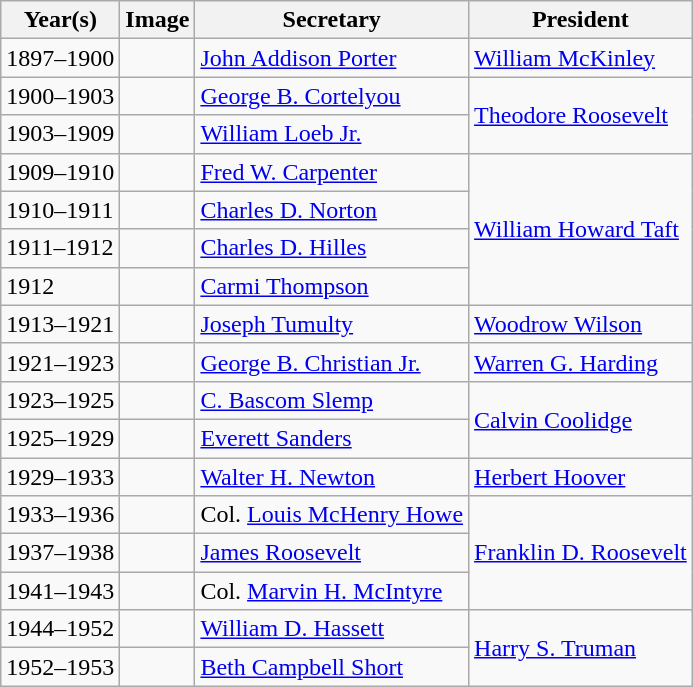<table class="wikitable">
<tr>
<th>Year(s)</th>
<th>Image</th>
<th>Secretary</th>
<th>President</th>
</tr>
<tr>
<td>1897–1900</td>
<td></td>
<td><a href='#'>John Addison Porter</a></td>
<td rowspan=2><a href='#'>William McKinley</a></td>
</tr>
<tr>
<td rowspan=2>1900–1903</td>
<td rowspan=2></td>
<td rowspan=2><a href='#'>George B. Cortelyou</a></td>
</tr>
<tr>
<td rowspan=2><a href='#'>Theodore Roosevelt</a></td>
</tr>
<tr>
<td>1903–1909</td>
<td></td>
<td><a href='#'>William Loeb Jr.</a></td>
</tr>
<tr>
<td>1909–1910</td>
<td></td>
<td><a href='#'>Fred W. Carpenter</a></td>
<td rowspan=4><a href='#'>William Howard Taft</a></td>
</tr>
<tr>
<td>1910–1911</td>
<td></td>
<td><a href='#'>Charles D. Norton</a></td>
</tr>
<tr>
<td>1911–1912</td>
<td></td>
<td><a href='#'>Charles D. Hilles</a></td>
</tr>
<tr>
<td>1912</td>
<td></td>
<td><a href='#'>Carmi Thompson</a></td>
</tr>
<tr>
<td>1913–1921</td>
<td></td>
<td><a href='#'>Joseph Tumulty</a></td>
<td><a href='#'>Woodrow Wilson</a></td>
</tr>
<tr>
<td>1921–1923</td>
<td></td>
<td><a href='#'>George B. Christian Jr.</a></td>
<td><a href='#'>Warren G. Harding</a></td>
</tr>
<tr>
<td>1923–1925</td>
<td></td>
<td><a href='#'>C. Bascom Slemp</a></td>
<td rowspan=2><a href='#'>Calvin Coolidge</a></td>
</tr>
<tr>
<td>1925–1929</td>
<td></td>
<td><a href='#'>Everett Sanders</a></td>
</tr>
<tr>
<td>1929–1933</td>
<td></td>
<td><a href='#'>Walter H. Newton</a></td>
<td><a href='#'>Herbert Hoover</a></td>
</tr>
<tr>
<td>1933–1936</td>
<td></td>
<td>Col. <a href='#'>Louis McHenry Howe</a></td>
<td rowspan=4><a href='#'>Franklin D. Roosevelt</a></td>
</tr>
<tr>
<td>1937–1938</td>
<td></td>
<td><a href='#'>James Roosevelt</a></td>
</tr>
<tr>
<td>1941–1943</td>
<td></td>
<td>Col. <a href='#'>Marvin H. McIntyre</a></td>
</tr>
<tr>
<td rowspan=2>1944–1952</td>
<td rowspan=2></td>
<td rowspan=2><a href='#'>William D. Hassett</a></td>
</tr>
<tr>
<td rowspan=2><a href='#'>Harry S. Truman</a></td>
</tr>
<tr>
<td>1952–1953</td>
<td></td>
<td><a href='#'>Beth Campbell Short</a></td>
</tr>
</table>
